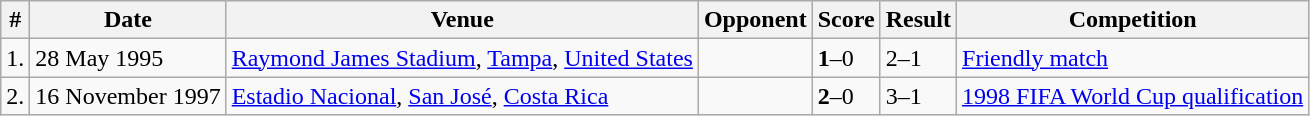<table class="wikitable">
<tr>
<th>#</th>
<th>Date</th>
<th>Venue</th>
<th>Opponent</th>
<th>Score</th>
<th>Result</th>
<th>Competition</th>
</tr>
<tr>
<td>1.</td>
<td>28 May 1995</td>
<td><a href='#'>Raymond James Stadium</a>, <a href='#'>Tampa</a>, <a href='#'>United States</a></td>
<td></td>
<td><strong>1</strong>–0</td>
<td>2–1</td>
<td><a href='#'>Friendly match</a></td>
</tr>
<tr>
<td>2.</td>
<td>16 November 1997</td>
<td><a href='#'>Estadio Nacional</a>, <a href='#'>San José</a>, <a href='#'>Costa Rica</a></td>
<td></td>
<td><strong>2</strong>–0</td>
<td>3–1</td>
<td><a href='#'>1998 FIFA World Cup qualification</a></td>
</tr>
</table>
